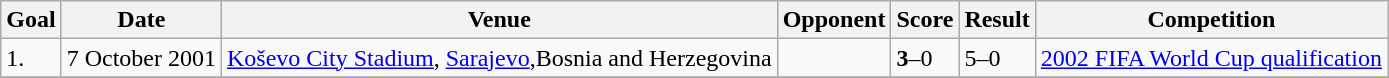<table class="wikitable">
<tr>
<th>Goal</th>
<th>Date</th>
<th>Venue</th>
<th>Opponent</th>
<th>Score</th>
<th>Result</th>
<th>Competition</th>
</tr>
<tr>
<td>1.</td>
<td>7 October 2001</td>
<td><a href='#'>Koševo City Stadium</a>, <a href='#'>Sarajevo</a>,Bosnia and Herzegovina</td>
<td></td>
<td><strong>3</strong>–0</td>
<td>5–0</td>
<td><a href='#'> 2002 FIFA World Cup qualification</a></td>
</tr>
<tr>
</tr>
</table>
